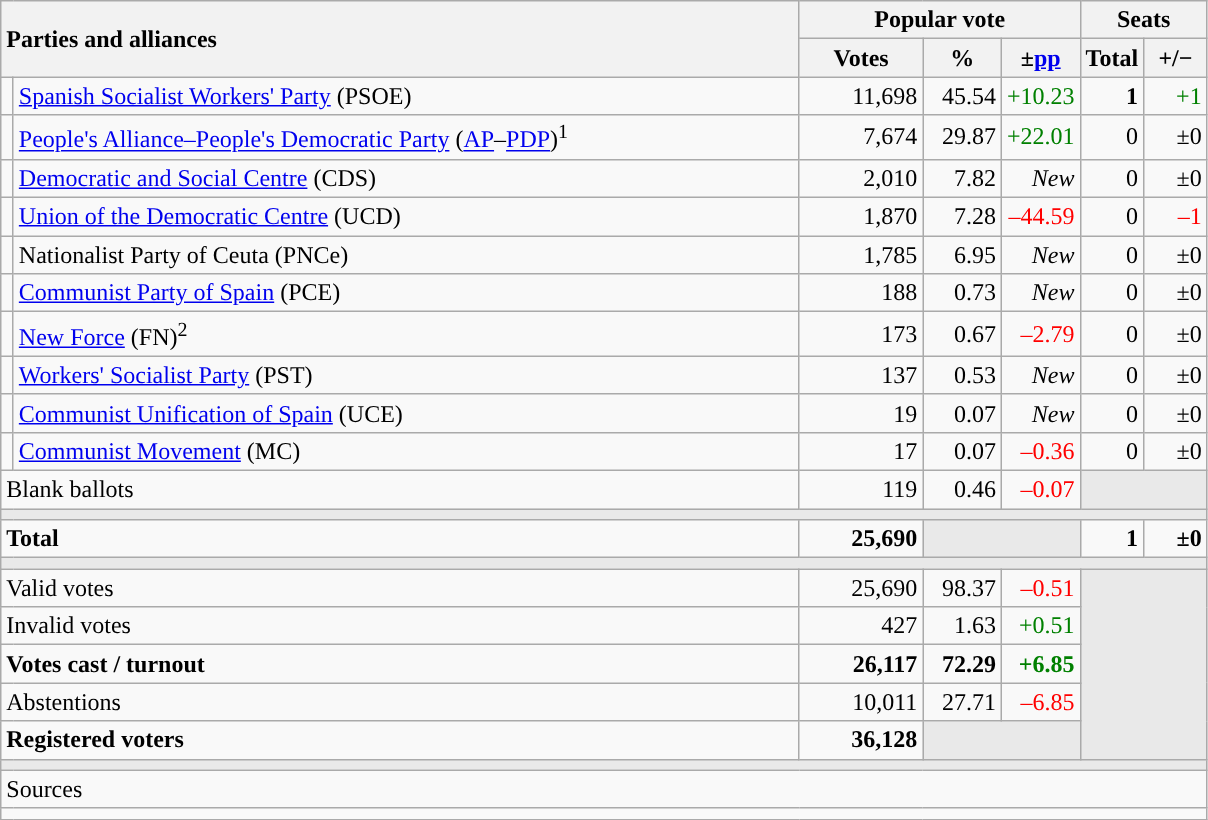<table class="wikitable" style="text-align:right;">
<tr>
<th style="text-align:left;" rowspan="2" colspan="2" width="525">Parties and alliances</th>
<th colspan="3">Popular vote</th>
<th colspan="2">Seats</th>
</tr>
<tr>
<th width="75">Votes</th>
<th width="45">%</th>
<th width="45">±<a href='#'>pp</a></th>
<th width="35">Total</th>
<th width="35">+/−</th>
</tr>
<tr>
<td width="1" style="color:inherit;background:"></td>
<td align="left"><a href='#'>Spanish Socialist Workers' Party</a> (PSOE)</td>
<td>11,698</td>
<td>45.54</td>
<td style="color:green;">+10.23</td>
<td><strong>1</strong></td>
<td style="color:green;">+1</td>
</tr>
<tr>
<td style="color:inherit;background:"></td>
<td align="left"><a href='#'>People's Alliance–People's Democratic Party</a> (<a href='#'>AP</a>–<a href='#'>PDP</a>)<sup>1</sup></td>
<td>7,674</td>
<td>29.87</td>
<td style="color:green;">+22.01</td>
<td>0</td>
<td>±0</td>
</tr>
<tr>
<td style="color:inherit;background:"></td>
<td align="left"><a href='#'>Democratic and Social Centre</a> (CDS)</td>
<td>2,010</td>
<td>7.82</td>
<td><em>New</em></td>
<td>0</td>
<td>±0</td>
</tr>
<tr>
<td style="color:inherit;background:"></td>
<td align="left"><a href='#'>Union of the Democratic Centre</a> (UCD)</td>
<td>1,870</td>
<td>7.28</td>
<td style="color:red;">–44.59</td>
<td>0</td>
<td style="color:red;">–1</td>
</tr>
<tr>
<td style="color:inherit;background:"></td>
<td align="left">Nationalist Party of Ceuta (PNCe)</td>
<td>1,785</td>
<td>6.95</td>
<td><em>New</em></td>
<td>0</td>
<td>±0</td>
</tr>
<tr>
<td style="color:inherit;background:"></td>
<td align="left"><a href='#'>Communist Party of Spain</a> (PCE)</td>
<td>188</td>
<td>0.73</td>
<td><em>New</em></td>
<td>0</td>
<td>±0</td>
</tr>
<tr>
<td style="color:inherit;background:"></td>
<td align="left"><a href='#'>New Force</a> (FN)<sup>2</sup></td>
<td>173</td>
<td>0.67</td>
<td style="color:red;">–2.79</td>
<td>0</td>
<td>±0</td>
</tr>
<tr>
<td style="color:inherit;background:"></td>
<td align="left"><a href='#'>Workers' Socialist Party</a> (PST)</td>
<td>137</td>
<td>0.53</td>
<td><em>New</em></td>
<td>0</td>
<td>±0</td>
</tr>
<tr>
<td style="color:inherit;background:"></td>
<td align="left"><a href='#'>Communist Unification of Spain</a> (UCE)</td>
<td>19</td>
<td>0.07</td>
<td><em>New</em></td>
<td>0</td>
<td>±0</td>
</tr>
<tr>
<td style="color:inherit;background:"></td>
<td align="left"><a href='#'>Communist Movement</a> (MC)</td>
<td>17</td>
<td>0.07</td>
<td style="color:red;">–0.36</td>
<td>0</td>
<td>±0</td>
</tr>
<tr>
<td align="left" colspan="2">Blank ballots</td>
<td>119</td>
<td>0.46</td>
<td style="color:red;">–0.07</td>
<td bgcolor="#E9E9E9" colspan="2"></td>
</tr>
<tr>
<td colspan="7" bgcolor="#E9E9E9"></td>
</tr>
<tr style="font-weight:bold;">
<td align="left" colspan="2">Total</td>
<td>25,690</td>
<td bgcolor="#E9E9E9" colspan="2"></td>
<td>1</td>
<td>±0</td>
</tr>
<tr>
<td colspan="7" bgcolor="#E9E9E9"></td>
</tr>
<tr>
<td align="left" colspan="2">Valid votes</td>
<td>25,690</td>
<td>98.37</td>
<td style="color:red;">–0.51</td>
<td bgcolor="#E9E9E9" colspan="2" rowspan="5"></td>
</tr>
<tr>
<td align="left" colspan="2">Invalid votes</td>
<td>427</td>
<td>1.63</td>
<td style="color:green;">+0.51</td>
</tr>
<tr style="font-weight:bold;">
<td align="left" colspan="2">Votes cast / turnout</td>
<td>26,117</td>
<td>72.29</td>
<td style="color:green;">+6.85</td>
</tr>
<tr>
<td align="left" colspan="2">Abstentions</td>
<td>10,011</td>
<td>27.71</td>
<td style="color:red;">–6.85</td>
</tr>
<tr style="font-weight:bold;">
<td align="left" colspan="2">Registered voters</td>
<td>36,128</td>
<td bgcolor="#E9E9E9" colspan="2"></td>
</tr>
<tr>
<td colspan="7" bgcolor="#E9E9E9"></td>
</tr>
<tr>
<td align="left" colspan="7">Sources</td>
</tr>
<tr>
<td colspan="7" style="text-align:left; max-width:790px;"></td>
</tr>
</table>
